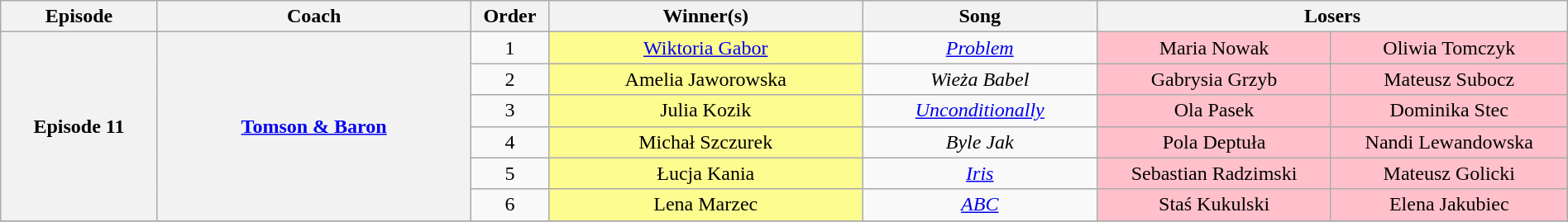<table class="wikitable" style="text-align:center; width:100%;">
<tr>
<th style="width:10%;">Episode</th>
<th style="width:20%;">Coach</th>
<th style="width:05%;">Order</th>
<th style="width:20%;">Winner(s)</th>
<th style="width:15%;">Song</th>
<th style="width:30%;" colspan="2">Losers</th>
</tr>
<tr>
<th rowspan="6">Episode 11<br><small></small></th>
<th rowspan="6"><a href='#'>Tomson & Baron</a></th>
<td>1</td>
<td style="background:#fdfc8f;"><a href='#'>Wiktoria Gabor</a></td>
<td><em><a href='#'>Problem</a></em></td>
<td style="background:pink;">Maria Nowak</td>
<td style="background:pink;">Oliwia Tomczyk</td>
</tr>
<tr>
<td>2</td>
<td style="background:#fdfc8f;">Amelia Jaworowska</td>
<td><em>Wieża Babel</em></td>
<td style="background:pink;">Gabrysia Grzyb</td>
<td style="background:pink;">Mateusz Subocz</td>
</tr>
<tr>
<td>3</td>
<td style="background:#fdfc8f;">Julia Kozik</td>
<td><em><a href='#'>Unconditionally</a></em></td>
<td style="background:pink;">Ola Pasek</td>
<td style="background:pink;">Dominika Stec</td>
</tr>
<tr>
<td>4</td>
<td style="background:#fdfc8f;">Michał Szczurek</td>
<td><em>Byle Jak</em></td>
<td style="background:pink;">Pola Deptuła</td>
<td style="background:pink;">Nandi Lewandowska</td>
</tr>
<tr>
<td>5</td>
<td style="background:#fdfc8f;">Łucja Kania</td>
<td><em><a href='#'>Iris</a></em></td>
<td style="background:pink;">Sebastian Radzimski</td>
<td style="background:pink;">Mateusz Golicki</td>
</tr>
<tr>
<td>6</td>
<td style="background:#fdfc8f;">Lena Marzec</td>
<td><em><a href='#'>ABC</a></em></td>
<td style="background:pink;">Staś Kukulski</td>
<td style="background:pink;">Elena Jakubiec</td>
</tr>
<tr>
</tr>
</table>
